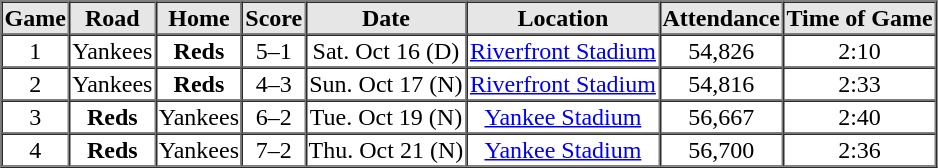<table border="1" cellspacing="0" style="width:625px; margin-left:3em;">
<tr style="text-align:center; background:#e6e6e6;">
<th width=>Game</th>
<th width=>Road</th>
<th width=>Home</th>
<th width=>Score</th>
<th width=>Date</th>
<th width=>Location</th>
<th width=>Attendance</th>
<th width=>Time of Game</th>
</tr>
<tr style="text-align:center;">
<td>1</td>
<td>Yankees</td>
<td><strong>Reds</strong></td>
<td>5–1</td>
<td>Sat. Oct 16 (D)</td>
<td><a href='#'>Riverfront Stadium</a></td>
<td>54,826</td>
<td>2:10</td>
</tr>
<tr style="text-align:center;">
<td>2</td>
<td>Yankees</td>
<td><strong>Reds</strong></td>
<td>4–3</td>
<td>Sun. Oct 17 (N)</td>
<td><a href='#'>Riverfront Stadium</a></td>
<td>54,816</td>
<td>2:33</td>
</tr>
<tr style="text-align:center;">
<td>3</td>
<td><strong>Reds</strong></td>
<td>Yankees</td>
<td>6–2</td>
<td>Tue. Oct 19 (N)</td>
<td><a href='#'>Yankee Stadium</a></td>
<td>56,667</td>
<td>2:40</td>
</tr>
<tr style="text-align:center;">
<td>4</td>
<td><strong>Reds</strong></td>
<td>Yankees</td>
<td>7–2</td>
<td>Thu. Oct 21 (N)</td>
<td><a href='#'>Yankee Stadium</a></td>
<td>56,700</td>
<td>2:36</td>
</tr>
</table>
